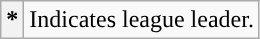<table class=wikitable>
<tr>
<th>*</th>
<td>Indicates league leader.</td>
</tr>
</table>
